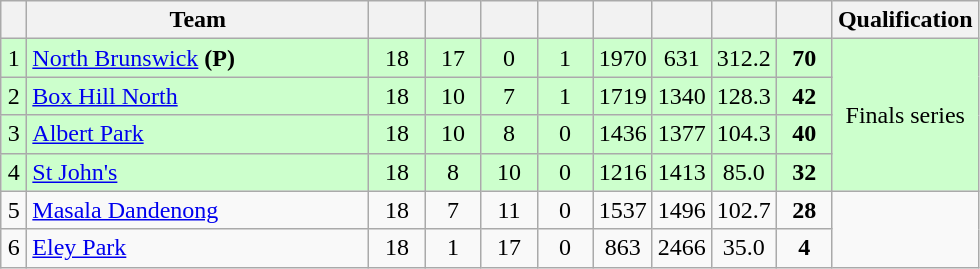<table class="wikitable" style="text-align:center; margin-bottom:0">
<tr>
<th style="width:10px"></th>
<th style="width:35%;">Team</th>
<th style="width:30px;"></th>
<th style="width:30px;"></th>
<th style="width:30px;"></th>
<th style="width:30px;"></th>
<th style="width:30px;"></th>
<th style="width:30px;"></th>
<th style="width:30px;"></th>
<th style="width:30px;"></th>
<th>Qualification</th>
</tr>
<tr style="background:#ccffcc;">
<td>1</td>
<td style="text-align:left;"><a href='#'>North Brunswick</a> <strong>(P)</strong></td>
<td>18</td>
<td>17</td>
<td>0</td>
<td>1</td>
<td>1970</td>
<td>631</td>
<td>312.2</td>
<td><strong>70</strong></td>
<td rowspan=4>Finals series</td>
</tr>
<tr style="background:#ccffcc;">
<td>2</td>
<td style="text-align:left;"><a href='#'>Box Hill North</a></td>
<td>18</td>
<td>10</td>
<td>7</td>
<td>1</td>
<td>1719</td>
<td>1340</td>
<td>128.3</td>
<td><strong>42</strong></td>
</tr>
<tr style="background:#ccffcc;">
<td>3</td>
<td style="text-align:left;"><a href='#'>Albert Park</a></td>
<td>18</td>
<td>10</td>
<td>8</td>
<td>0</td>
<td>1436</td>
<td>1377</td>
<td>104.3</td>
<td><strong>40</strong></td>
</tr>
<tr style="background:#ccffcc;">
<td>4</td>
<td style="text-align:left;"><a href='#'>St John's</a></td>
<td>18</td>
<td>8</td>
<td>10</td>
<td>0</td>
<td>1216</td>
<td>1413</td>
<td>85.0</td>
<td><strong>32</strong></td>
</tr>
<tr>
<td>5</td>
<td style="text-align:left;"><a href='#'>Masala Dandenong</a></td>
<td>18</td>
<td>7</td>
<td>11</td>
<td>0</td>
<td>1537</td>
<td>1496</td>
<td>102.7</td>
<td><strong>28</strong></td>
</tr>
<tr>
<td>6</td>
<td style="text-align:left;"><a href='#'>Eley Park</a></td>
<td>18</td>
<td>1</td>
<td>17</td>
<td>0</td>
<td>863</td>
<td>2466</td>
<td>35.0</td>
<td><strong>4</strong></td>
</tr>
</table>
